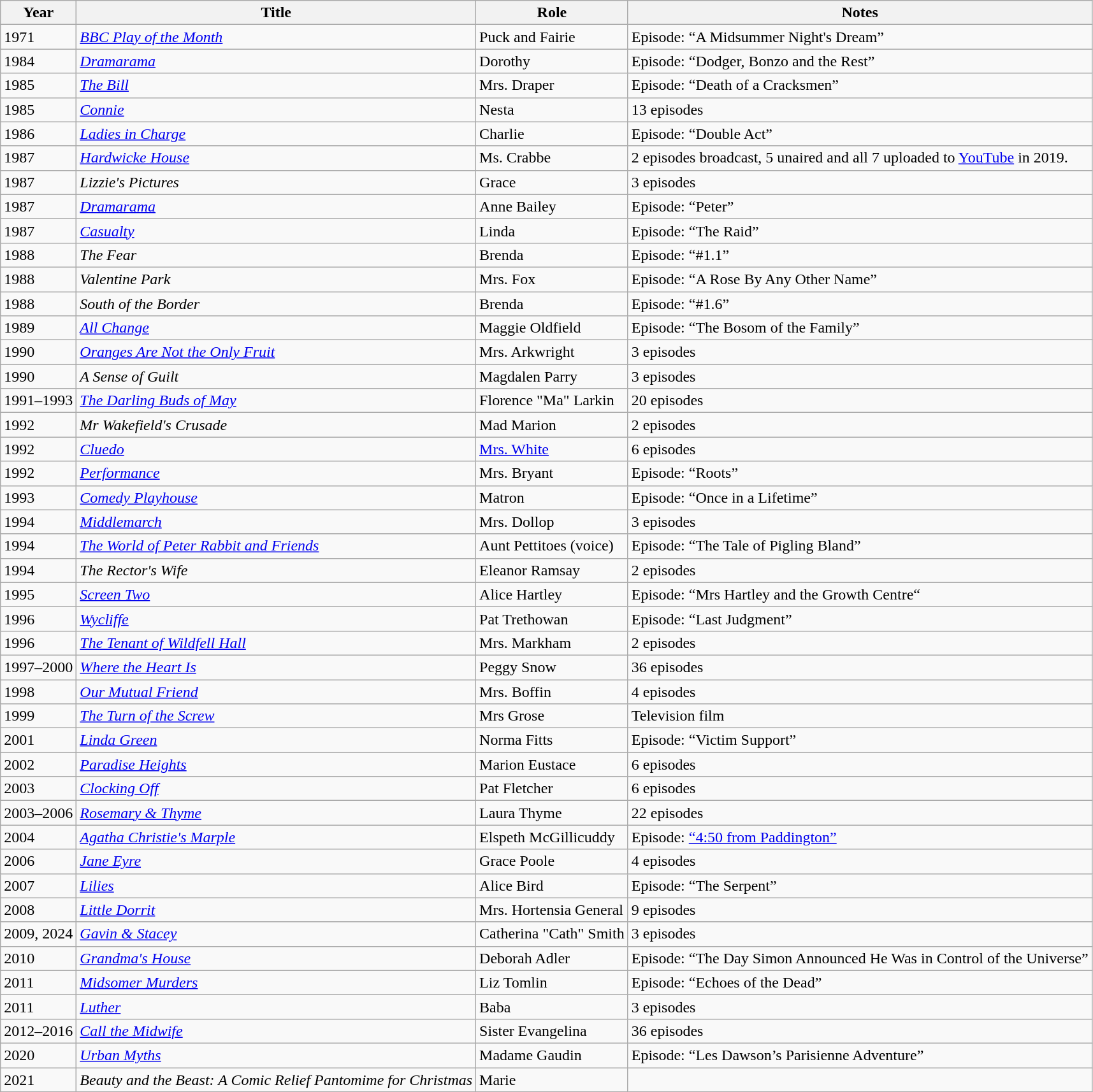<table class="wikitable sortable">
<tr>
<th>Year</th>
<th>Title</th>
<th>Role</th>
<th>Notes</th>
</tr>
<tr>
<td>1971</td>
<td><em><a href='#'>BBC Play of the Month</a></em></td>
<td>Puck and Fairie</td>
<td>Episode: “A Midsummer Night's Dream”</td>
</tr>
<tr>
<td>1984</td>
<td><em><a href='#'>Dramarama</a></em></td>
<td>Dorothy</td>
<td>Episode: “Dodger, Bonzo and the Rest”</td>
</tr>
<tr>
<td>1985</td>
<td><em><a href='#'>The Bill</a></em></td>
<td>Mrs. Draper</td>
<td>Episode: “Death of a Cracksmen”</td>
</tr>
<tr>
<td>1985</td>
<td><em><a href='#'>Connie</a></em></td>
<td>Nesta</td>
<td>13 episodes</td>
</tr>
<tr>
<td>1986</td>
<td><em><a href='#'>Ladies in Charge</a></em></td>
<td>Charlie</td>
<td>Episode: “Double Act”</td>
</tr>
<tr>
<td>1987</td>
<td><em><a href='#'>Hardwicke House</a></em></td>
<td>Ms. Crabbe</td>
<td>2 episodes broadcast, 5 unaired and all 7 uploaded to <a href='#'>YouTube</a> in 2019.</td>
</tr>
<tr>
<td>1987</td>
<td><em>Lizzie's Pictures</em></td>
<td>Grace</td>
<td>3 episodes</td>
</tr>
<tr>
<td>1987</td>
<td><em><a href='#'>Dramarama</a></em></td>
<td>Anne Bailey</td>
<td>Episode: “Peter”</td>
</tr>
<tr>
<td>1987</td>
<td><em><a href='#'>Casualty</a></em></td>
<td>Linda</td>
<td>Episode: “The Raid”</td>
</tr>
<tr>
<td>1988</td>
<td><em>The Fear</em></td>
<td>Brenda</td>
<td>Episode: “#1.1”</td>
</tr>
<tr>
<td>1988</td>
<td><em>Valentine Park</em></td>
<td>Mrs. Fox</td>
<td>Episode: “A Rose By Any Other Name”</td>
</tr>
<tr>
<td>1988</td>
<td><em>South of the Border</em></td>
<td>Brenda</td>
<td>Episode: “#1.6”</td>
</tr>
<tr>
<td>1989</td>
<td><em><a href='#'>All Change</a></em></td>
<td>Maggie Oldfield</td>
<td>Episode: “The Bosom of the Family”</td>
</tr>
<tr>
<td>1990</td>
<td><em><a href='#'>Oranges Are Not the Only Fruit</a></em></td>
<td>Mrs. Arkwright</td>
<td>3 episodes</td>
</tr>
<tr>
<td>1990</td>
<td><em>A Sense of Guilt</em></td>
<td>Magdalen Parry</td>
<td>3 episodes</td>
</tr>
<tr>
<td>1991–1993</td>
<td><em><a href='#'>The Darling Buds of May</a></em></td>
<td>Florence "Ma" Larkin</td>
<td>20 episodes</td>
</tr>
<tr>
<td>1992</td>
<td><em>Mr Wakefield's Crusade</em></td>
<td>Mad Marion</td>
<td>2 episodes</td>
</tr>
<tr>
<td>1992</td>
<td><em><a href='#'>Cluedo</a></em></td>
<td><a href='#'>Mrs. White</a></td>
<td>6 episodes</td>
</tr>
<tr>
<td>1992</td>
<td><em><a href='#'>Performance</a></em></td>
<td>Mrs. Bryant</td>
<td>Episode: “Roots”</td>
</tr>
<tr>
<td>1993</td>
<td><em><a href='#'>Comedy Playhouse</a></em></td>
<td>Matron</td>
<td>Episode: “Once in a Lifetime”</td>
</tr>
<tr>
<td>1994</td>
<td><em><a href='#'>Middlemarch</a></em></td>
<td>Mrs. Dollop</td>
<td>3 episodes</td>
</tr>
<tr>
<td>1994</td>
<td><em><a href='#'>The World of Peter Rabbit and Friends</a></em></td>
<td>Aunt Pettitoes (voice)</td>
<td>Episode: “The Tale of Pigling Bland”</td>
</tr>
<tr>
<td>1994</td>
<td><em>The Rector's Wife</em></td>
<td>Eleanor Ramsay</td>
<td>2 episodes</td>
</tr>
<tr>
<td>1995</td>
<td><em><a href='#'>Screen Two</a></em></td>
<td>Alice Hartley</td>
<td>Episode: “Mrs Hartley and the Growth Centre“</td>
</tr>
<tr>
<td>1996</td>
<td><em><a href='#'>Wycliffe</a></em></td>
<td>Pat Trethowan</td>
<td>Episode: “Last Judgment”</td>
</tr>
<tr>
<td>1996</td>
<td><em><a href='#'>The Tenant of Wildfell Hall</a></em></td>
<td>Mrs. Markham</td>
<td>2 episodes</td>
</tr>
<tr>
<td>1997–2000</td>
<td><em><a href='#'>Where the Heart Is</a></em></td>
<td>Peggy Snow</td>
<td>36 episodes</td>
</tr>
<tr>
<td>1998</td>
<td><em><a href='#'>Our Mutual Friend</a></em></td>
<td>Mrs. Boffin</td>
<td>4 episodes</td>
</tr>
<tr>
<td>1999</td>
<td><a href='#'><em>The Turn of the Screw</em></a></td>
<td>Mrs Grose</td>
<td>Television film</td>
</tr>
<tr>
<td>2001</td>
<td><em><a href='#'>Linda Green</a></em></td>
<td>Norma Fitts</td>
<td>Episode: “Victim Support”</td>
</tr>
<tr>
<td>2002</td>
<td><em><a href='#'>Paradise Heights</a></em></td>
<td>Marion Eustace</td>
<td>6 episodes</td>
</tr>
<tr>
<td>2003</td>
<td><em><a href='#'>Clocking Off</a></em></td>
<td>Pat Fletcher</td>
<td>6 episodes</td>
</tr>
<tr>
<td>2003–2006</td>
<td><em><a href='#'>Rosemary & Thyme</a></em></td>
<td>Laura Thyme</td>
<td>22 episodes</td>
</tr>
<tr>
<td>2004</td>
<td><em><a href='#'>Agatha Christie's Marple</a></em></td>
<td>Elspeth McGillicuddy</td>
<td>Episode: <a href='#'>“4:50 from Paddington”</a></td>
</tr>
<tr>
<td>2006</td>
<td><em><a href='#'>Jane Eyre</a></em></td>
<td>Grace Poole</td>
<td>4 episodes</td>
</tr>
<tr>
<td>2007</td>
<td><em><a href='#'>Lilies</a></em></td>
<td>Alice Bird</td>
<td>Episode: “The Serpent”</td>
</tr>
<tr>
<td>2008</td>
<td><em><a href='#'>Little Dorrit</a></em></td>
<td>Mrs. Hortensia General</td>
<td>9 episodes</td>
</tr>
<tr>
<td>2009, 2024</td>
<td><em><a href='#'>Gavin & Stacey</a></em></td>
<td>Catherina "Cath" Smith</td>
<td>3 episodes</td>
</tr>
<tr>
<td>2010</td>
<td><em><a href='#'>Grandma's House</a></em></td>
<td>Deborah Adler</td>
<td>Episode: “The Day Simon Announced He Was in Control of the Universe”</td>
</tr>
<tr>
<td>2011</td>
<td><em><a href='#'>Midsomer Murders</a></em></td>
<td>Liz Tomlin</td>
<td>Episode: “Echoes of the Dead”</td>
</tr>
<tr>
<td>2011</td>
<td><em><a href='#'>Luther</a></em></td>
<td>Baba</td>
<td>3 episodes</td>
</tr>
<tr>
<td>2012–2016</td>
<td><em><a href='#'>Call the Midwife</a></em></td>
<td>Sister Evangelina</td>
<td>36 episodes</td>
</tr>
<tr>
<td>2020</td>
<td><em><a href='#'>Urban Myths</a></em></td>
<td>Madame Gaudin</td>
<td>Episode: “Les Dawson’s Parisienne Adventure”</td>
</tr>
<tr>
<td>2021</td>
<td><em>Beauty and the Beast: A Comic Relief Pantomime for Christmas</em></td>
<td>Marie</td>
<td></td>
</tr>
</table>
